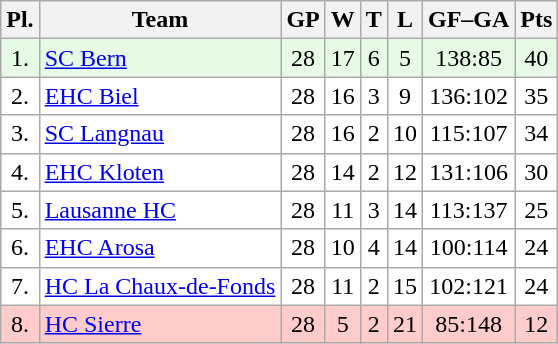<table class="wikitable">
<tr>
<th>Pl.</th>
<th>Team</th>
<th>GP</th>
<th>W</th>
<th>T</th>
<th>L</th>
<th>GF–GA</th>
<th>Pts</th>
</tr>
<tr align="center " bgcolor="#e6fae6">
<td>1.</td>
<td align="left"><a href='#'>SC Bern</a></td>
<td>28</td>
<td>17</td>
<td>6</td>
<td>5</td>
<td>138:85</td>
<td>40</td>
</tr>
<tr align="center "  bgcolor="#FFFFFF">
<td>2.</td>
<td align="left"><a href='#'>EHC Biel</a></td>
<td>28</td>
<td>16</td>
<td>3</td>
<td>9</td>
<td>136:102</td>
<td>35</td>
</tr>
<tr align="center "  bgcolor="#FFFFFF">
<td>3.</td>
<td align="left"><a href='#'>SC Langnau</a></td>
<td>28</td>
<td>16</td>
<td>2</td>
<td>10</td>
<td>115:107</td>
<td>34</td>
</tr>
<tr align="center "  bgcolor="#FFFFFF">
<td>4.</td>
<td align="left"><a href='#'>EHC Kloten</a></td>
<td>28</td>
<td>14</td>
<td>2</td>
<td>12</td>
<td>131:106</td>
<td>30</td>
</tr>
<tr align="center " bgcolor="#FFFFFF">
<td>5.</td>
<td align="left"><a href='#'>Lausanne HC</a></td>
<td>28</td>
<td>11</td>
<td>3</td>
<td>14</td>
<td>113:137</td>
<td>25</td>
</tr>
<tr align="center "  bgcolor="#FFFFFF">
<td>6.</td>
<td align="left"><a href='#'>EHC Arosa</a></td>
<td>28</td>
<td>10</td>
<td>4</td>
<td>14</td>
<td>100:114</td>
<td>24</td>
</tr>
<tr align="center "  bgcolor="#FFFFFF">
<td>7.</td>
<td align="left"><a href='#'>HC La Chaux-de-Fonds</a></td>
<td>28</td>
<td>11</td>
<td>2</td>
<td>15</td>
<td>102:121</td>
<td>24</td>
</tr>
<tr align="center "  bgcolor="#ffcccc">
<td>8.</td>
<td align="left"><a href='#'>HC Sierre</a></td>
<td>28</td>
<td>5</td>
<td>2</td>
<td>21</td>
<td>85:148</td>
<td>12</td>
</tr>
</table>
